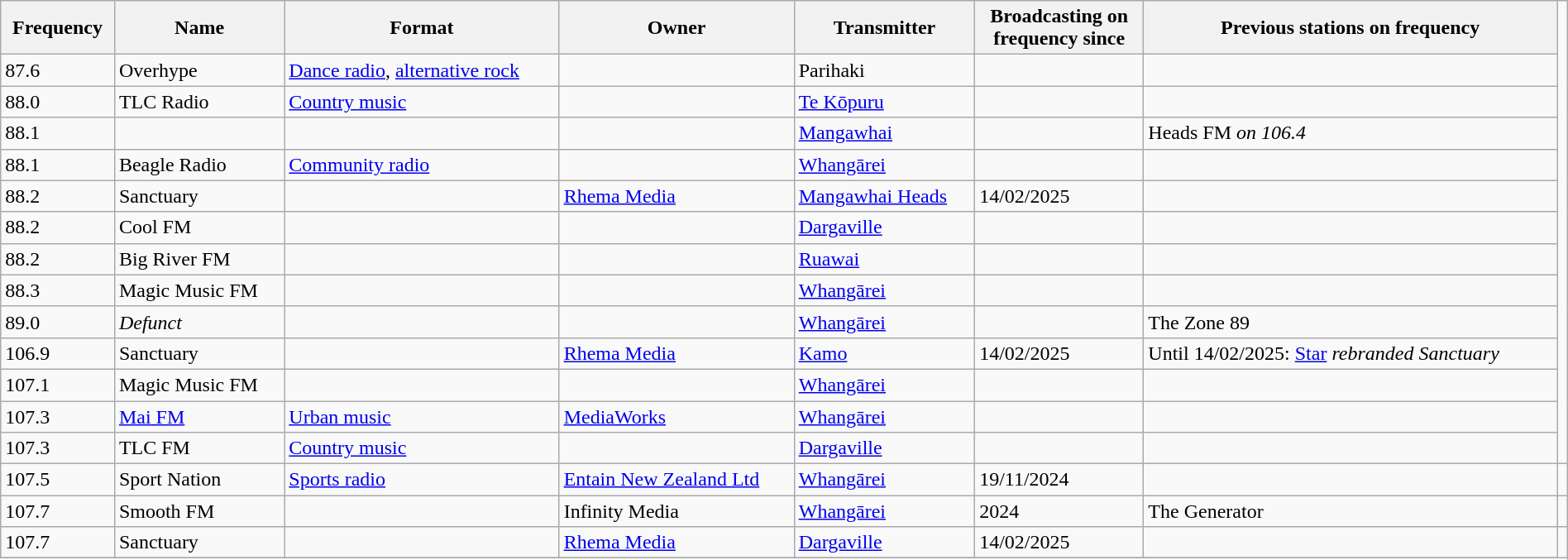<table class="wikitable sortable" width="100%">
<tr>
<th scope="col">Frequency</th>
<th scope="col">Name</th>
<th scope="col">Format</th>
<th scope="col">Owner</th>
<th scope="col">Transmitter</th>
<th scope="col">Broadcasting on<br>frequency since</th>
<th scope="col" class="unsortable">Previous stations on frequency</th>
</tr>
<tr>
<td>87.6</td>
<td>Overhype</td>
<td><a href='#'>Dance radio</a>, <a href='#'>alternative rock</a></td>
<td></td>
<td>Parihaki</td>
<td></td>
<td></td>
</tr>
<tr>
<td>88.0</td>
<td>TLC Radio</td>
<td><a href='#'>Country music</a></td>
<td></td>
<td><a href='#'>Te Kōpuru</a></td>
<td></td>
<td></td>
</tr>
<tr>
<td>88.1</td>
<td></td>
<td></td>
<td></td>
<td><a href='#'>Mangawhai</a></td>
<td></td>
<td>Heads FM <em>on 106.4</em></td>
</tr>
<tr>
<td>88.1</td>
<td>Beagle Radio</td>
<td><a href='#'>Community radio</a></td>
<td></td>
<td><a href='#'>Whangārei</a></td>
<td></td>
<td></td>
</tr>
<tr>
<td>88.2</td>
<td>Sanctuary</td>
<td></td>
<td><a href='#'>Rhema Media</a></td>
<td><a href='#'>Mangawhai Heads</a></td>
<td>14/02/2025</td>
<td></td>
</tr>
<tr>
<td>88.2</td>
<td>Cool FM</td>
<td></td>
<td></td>
<td><a href='#'>Dargaville</a></td>
<td></td>
<td></td>
</tr>
<tr>
<td>88.2</td>
<td>Big River FM</td>
<td></td>
<td></td>
<td><a href='#'>Ruawai</a></td>
<td></td>
<td></td>
</tr>
<tr>
<td>88.3</td>
<td>Magic Music FM</td>
<td></td>
<td></td>
<td><a href='#'>Whangārei</a></td>
<td></td>
<td></td>
</tr>
<tr>
<td>89.0</td>
<td><em>Defunct</em></td>
<td></td>
<td></td>
<td><a href='#'>Whangārei</a></td>
<td></td>
<td>The Zone 89</td>
</tr>
<tr>
<td>106.9</td>
<td>Sanctuary</td>
<td></td>
<td><a href='#'>Rhema Media</a></td>
<td><a href='#'>Kamo</a></td>
<td>14/02/2025</td>
<td>Until 14/02/2025: <a href='#'>Star</a> <em>rebranded Sanctuary</em></td>
</tr>
<tr>
<td>107.1</td>
<td>Magic Music FM</td>
<td></td>
<td></td>
<td><a href='#'>Whangārei</a></td>
<td></td>
<td></td>
</tr>
<tr>
<td>107.3</td>
<td><a href='#'>Mai FM</a></td>
<td><a href='#'>Urban music</a></td>
<td><a href='#'>MediaWorks</a></td>
<td><a href='#'>Whangārei</a></td>
<td></td>
<td></td>
</tr>
<tr>
<td>107.3</td>
<td>TLC FM</td>
<td><a href='#'>Country music</a></td>
<td></td>
<td><a href='#'>Dargaville</a></td>
<td></td>
<td></td>
</tr>
<tr>
<td>107.5</td>
<td>Sport Nation</td>
<td><a href='#'>Sports radio</a></td>
<td><a href='#'>Entain New Zealand Ltd</a></td>
<td><a href='#'>Whangārei</a></td>
<td>19/11/2024</td>
<td></td>
<td></td>
</tr>
<tr>
<td>107.7</td>
<td>Smooth FM</td>
<td></td>
<td>Infinity Media</td>
<td><a href='#'>Whangārei</a></td>
<td>2024</td>
<td>The Generator</td>
<td></td>
</tr>
<tr>
<td>107.7</td>
<td>Sanctuary</td>
<td></td>
<td><a href='#'>Rhema Media</a></td>
<td><a href='#'>Dargaville</a></td>
<td>14/02/2025</td>
<td></td>
</tr>
<tr>
</tr>
</table>
